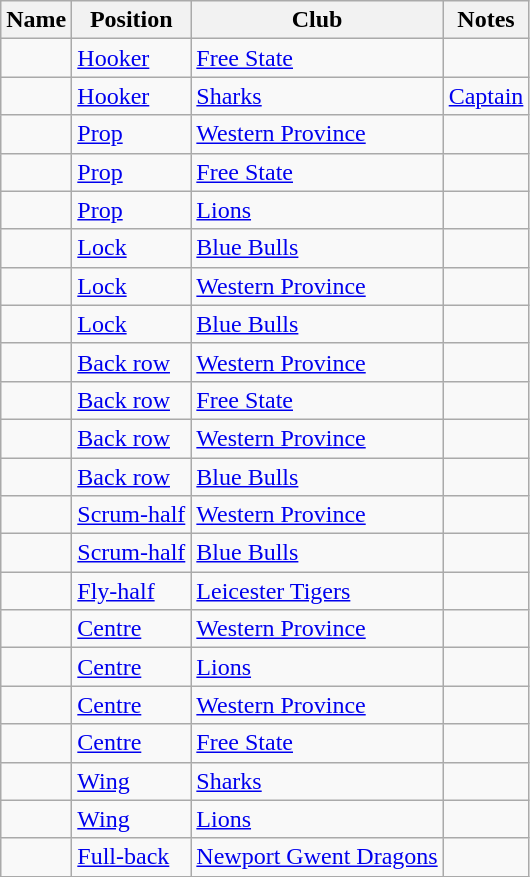<table class="wikitable sortable">
<tr>
<th>Name</th>
<th>Position</th>
<th>Club</th>
<th class="unsortable">Notes</th>
</tr>
<tr>
<td></td>
<td><a href='#'>Hooker</a></td>
<td><a href='#'>Free State</a></td>
<td></td>
</tr>
<tr>
<td></td>
<td><a href='#'>Hooker</a></td>
<td><a href='#'>Sharks</a></td>
<td><a href='#'>Captain</a></td>
</tr>
<tr>
<td></td>
<td><a href='#'>Prop</a></td>
<td><a href='#'>Western Province</a></td>
<td></td>
</tr>
<tr>
<td></td>
<td><a href='#'>Prop</a></td>
<td><a href='#'>Free State</a></td>
<td></td>
</tr>
<tr>
<td></td>
<td><a href='#'>Prop</a></td>
<td><a href='#'>Lions</a></td>
<td></td>
</tr>
<tr>
<td></td>
<td><a href='#'>Lock</a></td>
<td><a href='#'>Blue Bulls</a></td>
<td></td>
</tr>
<tr>
<td></td>
<td><a href='#'>Lock</a></td>
<td><a href='#'>Western Province</a></td>
<td></td>
</tr>
<tr>
<td></td>
<td><a href='#'>Lock</a></td>
<td><a href='#'>Blue Bulls</a></td>
<td></td>
</tr>
<tr>
<td></td>
<td><a href='#'>Back row</a></td>
<td><a href='#'>Western Province</a></td>
<td></td>
</tr>
<tr>
<td></td>
<td><a href='#'>Back row</a></td>
<td><a href='#'>Free State</a></td>
<td></td>
</tr>
<tr>
<td></td>
<td><a href='#'>Back row</a></td>
<td><a href='#'>Western Province</a></td>
<td></td>
</tr>
<tr>
<td></td>
<td><a href='#'>Back row</a></td>
<td><a href='#'>Blue Bulls</a></td>
<td></td>
</tr>
<tr>
<td></td>
<td><a href='#'>Scrum-half</a></td>
<td><a href='#'>Western Province</a></td>
<td></td>
</tr>
<tr>
<td></td>
<td><a href='#'>Scrum-half</a></td>
<td><a href='#'>Blue Bulls</a></td>
<td></td>
</tr>
<tr>
<td></td>
<td><a href='#'>Fly-half</a></td>
<td><a href='#'>Leicester Tigers</a></td>
<td></td>
</tr>
<tr>
<td></td>
<td><a href='#'>Centre</a></td>
<td><a href='#'>Western Province</a></td>
<td></td>
</tr>
<tr>
<td></td>
<td><a href='#'>Centre</a></td>
<td><a href='#'>Lions</a></td>
<td></td>
</tr>
<tr>
<td></td>
<td><a href='#'>Centre</a></td>
<td><a href='#'>Western Province</a></td>
<td></td>
</tr>
<tr>
<td></td>
<td><a href='#'>Centre</a></td>
<td><a href='#'>Free State</a></td>
<td></td>
</tr>
<tr>
<td></td>
<td><a href='#'>Wing</a></td>
<td><a href='#'>Sharks</a></td>
<td></td>
</tr>
<tr>
<td></td>
<td><a href='#'>Wing</a></td>
<td><a href='#'>Lions</a></td>
<td></td>
</tr>
<tr>
<td></td>
<td><a href='#'>Full-back</a></td>
<td><a href='#'>Newport Gwent Dragons</a></td>
<td></td>
</tr>
</table>
